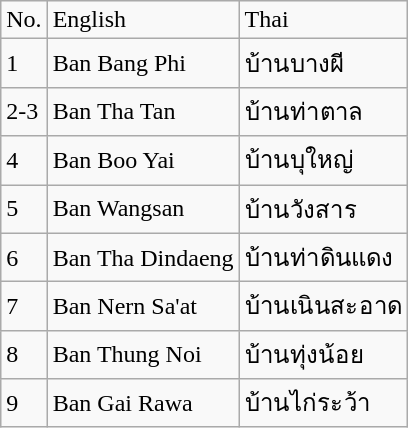<table class="wikitable">
<tr>
<td>No.</td>
<td>English</td>
<td>Thai</td>
</tr>
<tr>
<td>1</td>
<td>Ban Bang Phi</td>
<td>บ้านบางผี</td>
</tr>
<tr>
<td>2-3</td>
<td>Ban Tha Tan</td>
<td>บ้านท่าตาล</td>
</tr>
<tr>
<td>4</td>
<td>Ban Boo Yai</td>
<td>บ้านบุใหญ่</td>
</tr>
<tr>
<td>5</td>
<td>Ban Wangsan</td>
<td>บ้านวังสาร</td>
</tr>
<tr>
<td>6</td>
<td>Ban Tha Dindaeng</td>
<td>บ้านท่าดินแดง</td>
</tr>
<tr>
<td>7</td>
<td>Ban Nern Sa'at</td>
<td>บ้านเนินสะอาด</td>
</tr>
<tr>
<td>8</td>
<td>Ban Thung Noi</td>
<td>บ้านทุ่งน้อย</td>
</tr>
<tr>
<td>9</td>
<td>Ban Gai Rawa</td>
<td>บ้านไก่ระว้า</td>
</tr>
</table>
